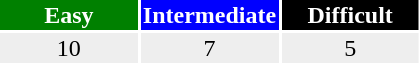<table ->
<tr>
<th width=33% style="background:green; color:white;">Easy</th>
<th width=33% style="background:blue; color:white;">Intermediate</th>
<th width=33% style="background:black; color:white;">Difficult</th>
</tr>
<tr bgcolor="#eeeeee" align="center">
<td>10</td>
<td>7</td>
<td>5</td>
</tr>
</table>
